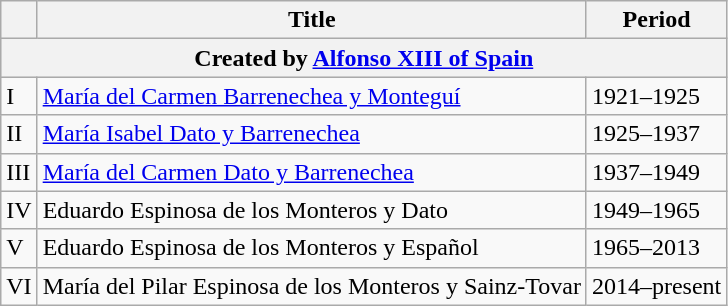<table class="wikitable">
<tr>
<th></th>
<th>Title</th>
<th>Period</th>
</tr>
<tr bgcolor="#dddddd" |>
<th colspan="3">Created by <a href='#'>Alfonso XIII of Spain</a></th>
</tr>
<tr>
<td>I</td>
<td><a href='#'>María del Carmen Barrenechea y Monteguí</a></td>
<td>1921–1925</td>
</tr>
<tr>
<td>II</td>
<td><a href='#'>María Isabel Dato y Barrenechea</a></td>
<td>1925–1937</td>
</tr>
<tr>
<td>III</td>
<td><a href='#'>María del Carmen Dato y Barrenechea</a></td>
<td>1937–1949</td>
</tr>
<tr>
<td>IV</td>
<td>Eduardo Espinosa de los Monteros y Dato</td>
<td>1949–1965</td>
</tr>
<tr>
<td>V</td>
<td>Eduardo Espinosa de los Monteros y Español</td>
<td>1965–2013</td>
</tr>
<tr>
<td>VI</td>
<td>María del Pilar Espinosa de los Monteros y Sainz-Tovar</td>
<td>2014–present</td>
</tr>
</table>
